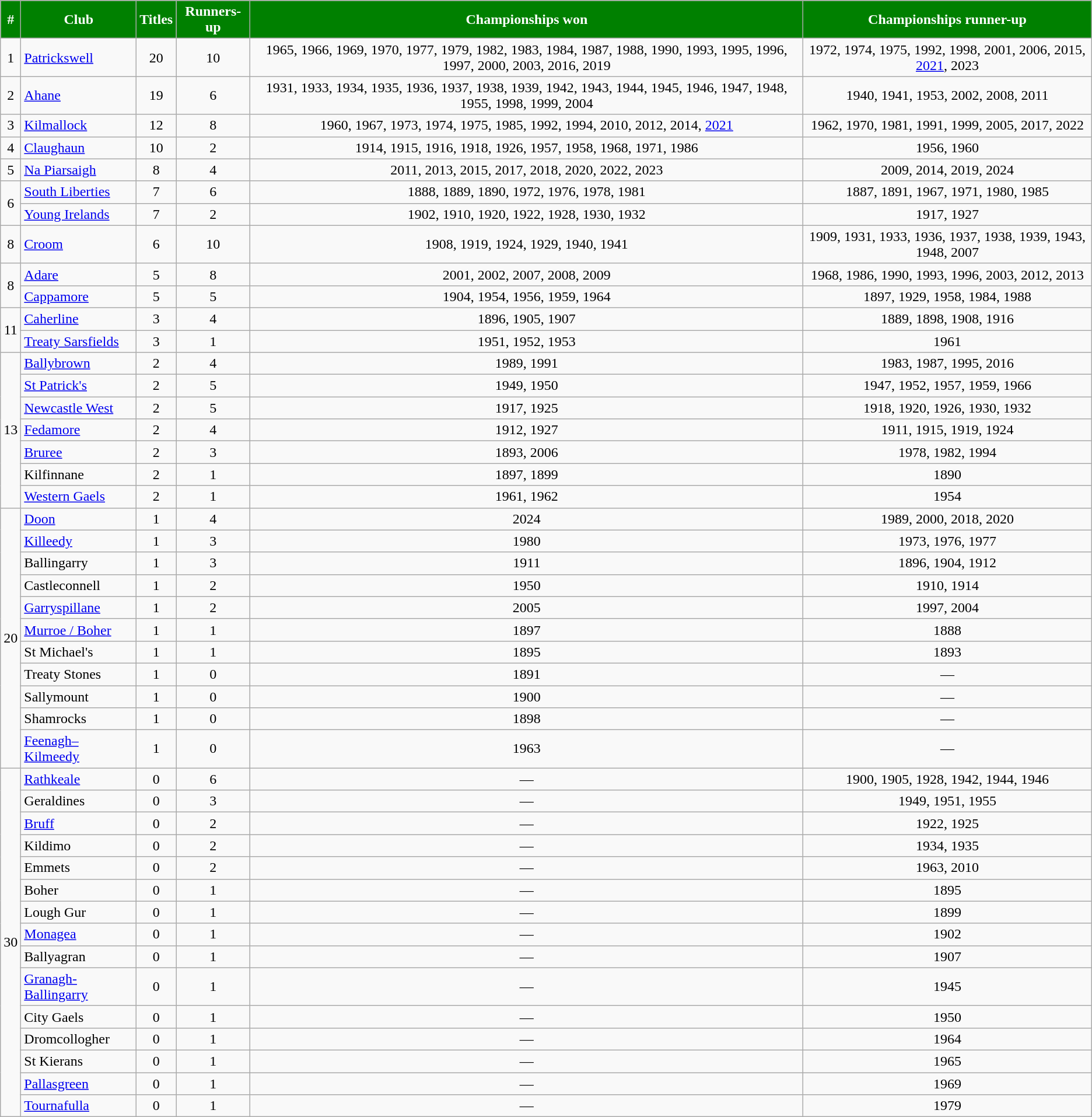<table class="wikitable sortable" style="text-align:center">
<tr>
<th style="background:green;color:white">#</th>
<th style="background:green;color:white">Club</th>
<th style="background:green;color:white">Titles</th>
<th style="background:green;color:white">Runners-up</th>
<th style="background:green;color:white">Championships won</th>
<th style="background:green;color:white">Championships runner-up</th>
</tr>
<tr>
<td>1</td>
<td style="text-align:left"> <a href='#'>Patrickswell</a></td>
<td>20</td>
<td>10</td>
<td>1965, 1966, 1969, 1970, 1977, 1979, 1982, 1983, 1984, 1987, 1988, 1990, 1993, 1995, 1996, 1997, 2000, 2003, 2016, 2019</td>
<td>1972, 1974, 1975, 1992, 1998, 2001, 2006, 2015, <a href='#'>2021</a>, 2023</td>
</tr>
<tr>
<td>2</td>
<td style="text-align:left"> <a href='#'>Ahane</a></td>
<td>19</td>
<td>6</td>
<td>1931, 1933, 1934, 1935, 1936, 1937, 1938, 1939, 1942, 1943, 1944, 1945, 1946, 1947, 1948, 1955, 1998, 1999, 2004</td>
<td>1940, 1941, 1953, 2002, 2008, 2011</td>
</tr>
<tr>
<td>3</td>
<td style="text-align:left"> <a href='#'>Kilmallock</a></td>
<td>12</td>
<td>8</td>
<td>1960, 1967, 1973, 1974, 1975, 1985, 1992, 1994, 2010, 2012, 2014, <a href='#'>2021</a></td>
<td>1962, 1970, 1981, 1991, 1999, 2005, 2017, 2022</td>
</tr>
<tr>
<td>4</td>
<td style="text-align:left"> <a href='#'>Claughaun</a></td>
<td>10</td>
<td>2</td>
<td>1914, 1915, 1916, 1918, 1926, 1957, 1958, 1968, 1971, 1986</td>
<td>1956, 1960</td>
</tr>
<tr>
<td>5</td>
<td style="text-align:left"> <a href='#'>Na Piarsaigh</a></td>
<td>8</td>
<td>4</td>
<td>2011, 2013, 2015, 2017, 2018, 2020, 2022, 2023</td>
<td>2009, 2014, 2019, 2024</td>
</tr>
<tr>
<td rowspan="2">6</td>
<td style="text-align:left"> <a href='#'>South Liberties</a></td>
<td>7</td>
<td>6</td>
<td>1888, 1889, 1890, 1972, 1976, 1978, 1981</td>
<td>1887, 1891, 1967, 1971, 1980, 1985</td>
</tr>
<tr>
<td style="text-align:left"> <a href='#'>Young Irelands</a></td>
<td>7</td>
<td>2</td>
<td>1902, 1910, 1920, 1922, 1928, 1930, 1932</td>
<td>1917, 1927</td>
</tr>
<tr>
<td rowspan="1">8</td>
<td style="text-align:left"> <a href='#'>Croom</a></td>
<td>6</td>
<td>10</td>
<td>1908, 1919, 1924, 1929, 1940, 1941</td>
<td>1909, 1931, 1933, 1936, 1937, 1938, 1939, 1943, 1948, 2007</td>
</tr>
<tr>
<td rowspan="2">8</td>
<td style="text-align:left"> <a href='#'>Adare</a></td>
<td>5</td>
<td>8</td>
<td>2001, 2002, 2007, 2008, 2009</td>
<td>1968, 1986, 1990, 1993, 1996, 2003, 2012, 2013</td>
</tr>
<tr>
<td style="text-align:left"> <a href='#'>Cappamore</a></td>
<td>5</td>
<td>5</td>
<td>1904, 1954, 1956, 1959, 1964</td>
<td>1897, 1929, 1958, 1984, 1988</td>
</tr>
<tr>
<td rowspan="2">11</td>
<td style="text-align:left"> <a href='#'>Caherline</a></td>
<td>3</td>
<td>4</td>
<td>1896, 1905, 1907</td>
<td>1889, 1898, 1908, 1916</td>
</tr>
<tr>
<td style="text-align:left"> <a href='#'>Treaty Sarsfields</a></td>
<td>3</td>
<td>1</td>
<td>1951, 1952, 1953</td>
<td>1961</td>
</tr>
<tr>
<td rowspan="7">13</td>
<td style="text-align:left"> <a href='#'>Ballybrown</a></td>
<td>2</td>
<td>4</td>
<td>1989, 1991</td>
<td>1983, 1987, 1995, 2016</td>
</tr>
<tr>
<td style="text-align:left"> <a href='#'>St Patrick's</a></td>
<td>2</td>
<td>5</td>
<td>1949, 1950</td>
<td>1947, 1952, 1957, 1959, 1966</td>
</tr>
<tr>
<td style="text-align:left"> <a href='#'>Newcastle West</a></td>
<td>2</td>
<td>5</td>
<td>1917, 1925</td>
<td>1918, 1920, 1926, 1930, 1932</td>
</tr>
<tr>
<td style="text-align:left"> <a href='#'>Fedamore</a></td>
<td>2</td>
<td>4</td>
<td>1912, 1927</td>
<td>1911, 1915, 1919, 1924</td>
</tr>
<tr>
<td style="text-align:left"> <a href='#'>Bruree</a></td>
<td>2</td>
<td>3</td>
<td>1893, 2006</td>
<td>1978, 1982, 1994</td>
</tr>
<tr>
<td style="text-align:left">Kilfinnane</td>
<td>2</td>
<td>1</td>
<td>1897, 1899</td>
<td>1890</td>
</tr>
<tr>
<td style="text-align:left"><a href='#'>Western Gaels</a></td>
<td>2</td>
<td>1</td>
<td>1961, 1962</td>
<td>1954</td>
</tr>
<tr>
<td rowspan="11">20</td>
<td style="text-align:left"> <a href='#'>Doon</a></td>
<td>1</td>
<td>4</td>
<td>2024</td>
<td>1989, 2000, 2018, 2020</td>
</tr>
<tr>
<td style="text-align:left"> <a href='#'>Killeedy</a></td>
<td>1</td>
<td>3</td>
<td>1980</td>
<td>1973, 1976, 1977</td>
</tr>
<tr>
<td style="text-align:left">Ballingarry</td>
<td>1</td>
<td>3</td>
<td>1911</td>
<td>1896, 1904, 1912</td>
</tr>
<tr>
<td style="text-align:left">Castleconnell</td>
<td>1</td>
<td>2</td>
<td>1950</td>
<td>1910, 1914</td>
</tr>
<tr>
<td style="text-align:left"> <a href='#'>Garryspillane</a></td>
<td>1</td>
<td>2</td>
<td>2005</td>
<td>1997, 2004</td>
</tr>
<tr>
<td style="text-align:left"> <a href='#'>Murroe / Boher</a></td>
<td>1</td>
<td>1</td>
<td>1897</td>
<td>1888</td>
</tr>
<tr>
<td style="text-align:left">St Michael's</td>
<td>1</td>
<td>1</td>
<td>1895</td>
<td>1893</td>
</tr>
<tr>
<td style="text-align:left">Treaty Stones</td>
<td>1</td>
<td>0</td>
<td>1891</td>
<td>—</td>
</tr>
<tr>
<td style="text-align:left">Sallymount</td>
<td>1</td>
<td>0</td>
<td>1900</td>
<td>—</td>
</tr>
<tr>
<td style="text-align:left">Shamrocks</td>
<td>1</td>
<td>0</td>
<td>1898</td>
<td>—</td>
</tr>
<tr>
<td style="text-align:left"> <a href='#'>Feenagh–Kilmeedy</a></td>
<td>1</td>
<td>0</td>
<td>1963</td>
<td>—</td>
</tr>
<tr>
<td rowspan="15">30</td>
<td style="text-align:left"> <a href='#'>Rathkeale</a></td>
<td>0</td>
<td>6</td>
<td>—</td>
<td>1900, 1905, 1928, 1942, 1944, 1946</td>
</tr>
<tr>
<td style="text-align:left">Geraldines</td>
<td>0</td>
<td>3</td>
<td>—</td>
<td>1949, 1951, 1955</td>
</tr>
<tr>
<td style="text-align:left"> <a href='#'>Bruff</a></td>
<td>0</td>
<td>2</td>
<td>—</td>
<td>1922, 1925</td>
</tr>
<tr>
<td style="text-align:left">Kildimo</td>
<td>0</td>
<td>2</td>
<td>—</td>
<td>1934, 1935</td>
</tr>
<tr>
<td style="text-align:left">Emmets</td>
<td>0</td>
<td>2</td>
<td>—</td>
<td>1963, 2010</td>
</tr>
<tr>
<td style="text-align:left">Boher</td>
<td>0</td>
<td>1</td>
<td>—</td>
<td>1895</td>
</tr>
<tr>
<td style="text-align:left">Lough Gur</td>
<td>0</td>
<td>1</td>
<td>—</td>
<td>1899</td>
</tr>
<tr>
<td style="text-align:left"> <a href='#'>Monagea</a></td>
<td>0</td>
<td>1</td>
<td>—</td>
<td>1902</td>
</tr>
<tr>
<td style="text-align:left">Ballyagran</td>
<td>0</td>
<td>1</td>
<td>—</td>
<td>1907</td>
</tr>
<tr>
<td style="text-align:left"> <a href='#'>Granagh-Ballingarry</a></td>
<td>0</td>
<td>1</td>
<td>—</td>
<td>1945</td>
</tr>
<tr>
<td style="text-align:left">City Gaels</td>
<td>0</td>
<td>1</td>
<td>—</td>
<td>1950</td>
</tr>
<tr>
<td style="text-align:left">Dromcollogher</td>
<td>0</td>
<td>1</td>
<td>—</td>
<td>1964</td>
</tr>
<tr>
<td style="text-align:left">St Kierans</td>
<td>0</td>
<td>1</td>
<td>—</td>
<td>1965</td>
</tr>
<tr>
<td style="text-align:left"> <a href='#'>Pallasgreen</a></td>
<td>0</td>
<td>1</td>
<td>—</td>
<td>1969</td>
</tr>
<tr>
<td style="text-align:left"> <a href='#'>Tournafulla</a></td>
<td>0</td>
<td>1</td>
<td>—</td>
<td>1979</td>
</tr>
</table>
